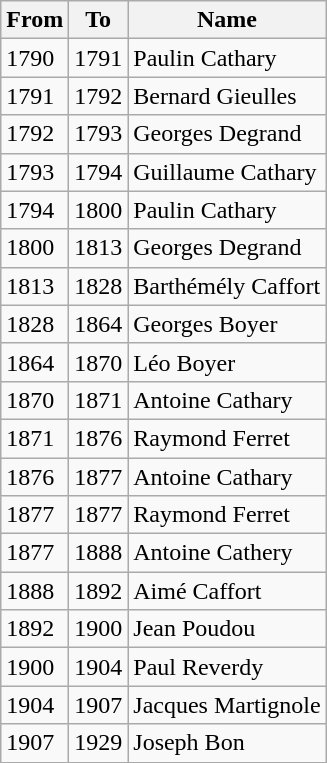<table class="wikitable">
<tr>
<th>From</th>
<th>To</th>
<th>Name</th>
</tr>
<tr>
<td>1790</td>
<td>1791</td>
<td>Paulin Cathary</td>
</tr>
<tr>
<td>1791</td>
<td>1792</td>
<td>Bernard Gieulles</td>
</tr>
<tr>
<td>1792</td>
<td>1793</td>
<td>Georges Degrand</td>
</tr>
<tr>
<td>1793</td>
<td>1794</td>
<td>Guillaume Cathary</td>
</tr>
<tr>
<td>1794</td>
<td>1800</td>
<td>Paulin Cathary</td>
</tr>
<tr>
<td>1800</td>
<td>1813</td>
<td>Georges Degrand</td>
</tr>
<tr>
<td>1813</td>
<td>1828</td>
<td>Barthémély Caffort</td>
</tr>
<tr>
<td>1828</td>
<td>1864</td>
<td>Georges Boyer</td>
</tr>
<tr>
<td>1864</td>
<td>1870</td>
<td>Léo Boyer</td>
</tr>
<tr>
<td>1870</td>
<td>1871</td>
<td>Antoine Cathary</td>
</tr>
<tr>
<td>1871</td>
<td>1876</td>
<td>Raymond Ferret</td>
</tr>
<tr>
<td>1876</td>
<td>1877</td>
<td>Antoine Cathary</td>
</tr>
<tr>
<td>1877</td>
<td>1877</td>
<td>Raymond Ferret</td>
</tr>
<tr>
<td>1877</td>
<td>1888</td>
<td>Antoine Cathery</td>
</tr>
<tr>
<td>1888</td>
<td>1892</td>
<td>Aimé Caffort</td>
</tr>
<tr>
<td>1892</td>
<td>1900</td>
<td>Jean Poudou</td>
</tr>
<tr>
<td>1900</td>
<td>1904</td>
<td>Paul Reverdy</td>
</tr>
<tr>
<td>1904</td>
<td>1907</td>
<td>Jacques Martignole</td>
</tr>
<tr>
<td>1907</td>
<td>1929</td>
<td>Joseph Bon</td>
</tr>
</table>
